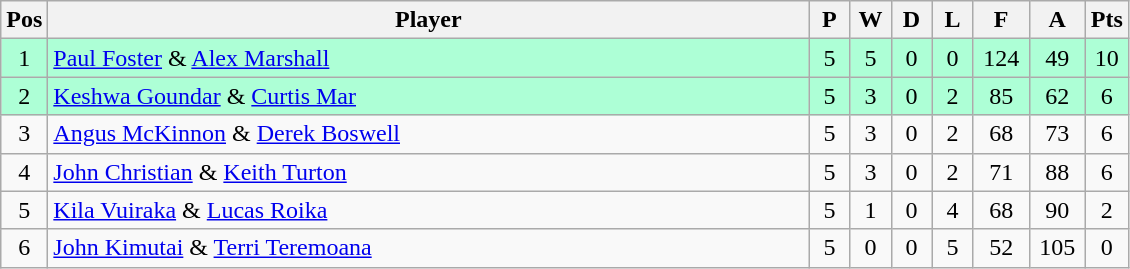<table class="wikitable" style="font-size: 100%">
<tr>
<th width=20>Pos</th>
<th width=500>Player</th>
<th width=20>P</th>
<th width=20>W</th>
<th width=20>D</th>
<th width=20>L</th>
<th width=30>F</th>
<th width=30>A</th>
<th width=20>Pts</th>
</tr>
<tr align=center style="background: #ADFFD6;">
<td>1</td>
<td align="left"> <a href='#'>Paul Foster</a> & <a href='#'>Alex Marshall</a></td>
<td>5</td>
<td>5</td>
<td>0</td>
<td>0</td>
<td>124</td>
<td>49</td>
<td>10</td>
</tr>
<tr align=center style="background: #ADFFD6;">
<td>2</td>
<td align="left"> <a href='#'>Keshwa Goundar</a> & <a href='#'>Curtis Mar</a></td>
<td>5</td>
<td>3</td>
<td>0</td>
<td>2</td>
<td>85</td>
<td>62</td>
<td>6</td>
</tr>
<tr align=center>
<td>3</td>
<td align="left"> <a href='#'>Angus McKinnon</a> & <a href='#'>Derek Boswell</a></td>
<td>5</td>
<td>3</td>
<td>0</td>
<td>2</td>
<td>68</td>
<td>73</td>
<td>6</td>
</tr>
<tr align=center>
<td>4</td>
<td align="left"> <a href='#'>John Christian</a> & <a href='#'>Keith Turton</a></td>
<td>5</td>
<td>3</td>
<td>0</td>
<td>2</td>
<td>71</td>
<td>88</td>
<td>6</td>
</tr>
<tr align=center>
<td>5</td>
<td align="left"> <a href='#'>Kila Vuiraka</a> & <a href='#'>Lucas Roika</a></td>
<td>5</td>
<td>1</td>
<td>0</td>
<td>4</td>
<td>68</td>
<td>90</td>
<td>2</td>
</tr>
<tr align=center>
<td>6</td>
<td align="left"> <a href='#'>John Kimutai</a> & <a href='#'>Terri Teremoana</a></td>
<td>5</td>
<td>0</td>
<td>0</td>
<td>5</td>
<td>52</td>
<td>105</td>
<td>0</td>
</tr>
</table>
